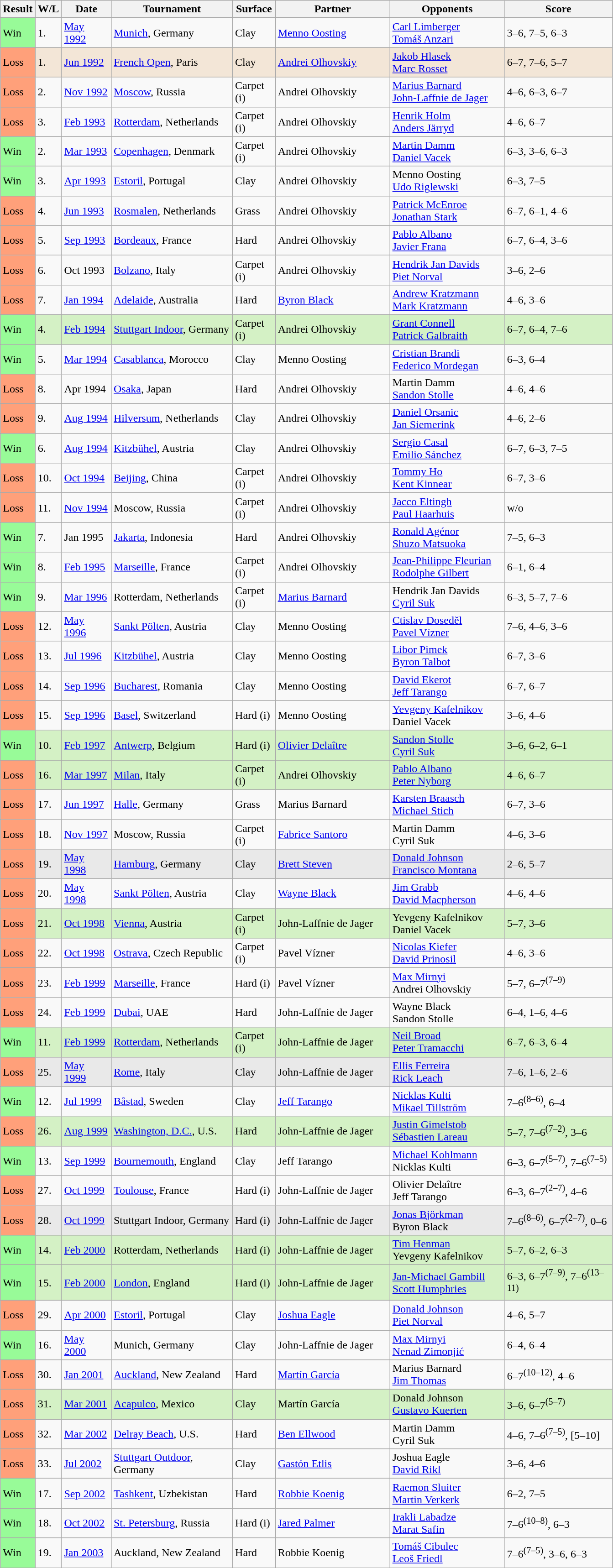<table class="sortable wikitable">
<tr>
<th style="width:40px">Result</th>
<th style="width:30px" class="unsortable">W/L</th>
<th style="width:65px">Date</th>
<th style="width:170px">Tournament</th>
<th style="width:55px">Surface</th>
<th style="width:160px">Partner</th>
<th style="width:160px">Opponents</th>
<th style="width:150px" class="unsortable">Score</th>
</tr>
<tr>
</tr>
<tr>
<td style="background:#98fb98;">Win</td>
<td>1.</td>
<td><a href='#'>May 1992</a></td>
<td><a href='#'>Munich</a>, Germany</td>
<td>Clay</td>
<td> <a href='#'>Menno Oosting</a></td>
<td> <a href='#'>Carl Limberger</a> <br>  <a href='#'>Tomáš Anzari</a></td>
<td>3–6, 7–5, 6–3</td>
</tr>
<tr style="background:#f3e6d7;">
<td style="background:#ffa07a;">Loss</td>
<td>1.</td>
<td><a href='#'>Jun 1992</a></td>
<td><a href='#'>French Open</a>, Paris</td>
<td>Clay</td>
<td> <a href='#'>Andrei Olhovskiy</a></td>
<td> <a href='#'>Jakob Hlasek</a> <br>  <a href='#'>Marc Rosset</a></td>
<td>6–7, 7–6, 5–7</td>
</tr>
<tr>
<td style="background:#ffa07a;">Loss</td>
<td>2.</td>
<td><a href='#'>Nov 1992</a></td>
<td><a href='#'>Moscow</a>, Russia</td>
<td>Carpet (i)</td>
<td> Andrei Olhovskiy</td>
<td> <a href='#'>Marius Barnard</a> <br>  <a href='#'>John-Laffnie de Jager</a></td>
<td>4–6, 6–3, 6–7</td>
</tr>
<tr>
<td style="background:#ffa07a;">Loss</td>
<td>3.</td>
<td><a href='#'>Feb 1993</a></td>
<td><a href='#'>Rotterdam</a>, Netherlands</td>
<td>Carpet (i)</td>
<td> Andrei Olhovskiy</td>
<td> <a href='#'>Henrik Holm</a> <br>  <a href='#'>Anders Järryd</a></td>
<td>4–6, 6–7</td>
</tr>
<tr>
<td style="background:#98fb98;">Win</td>
<td>2.</td>
<td><a href='#'>Mar 1993</a></td>
<td><a href='#'>Copenhagen</a>, Denmark</td>
<td>Carpet (i)</td>
<td> Andrei Olhovskiy</td>
<td> <a href='#'>Martin Damm</a> <br>  <a href='#'>Daniel Vacek</a></td>
<td>6–3, 3–6, 6–3</td>
</tr>
<tr>
<td style="background:#98fb98;">Win</td>
<td>3.</td>
<td><a href='#'>Apr 1993</a></td>
<td><a href='#'>Estoril</a>, Portugal</td>
<td>Clay</td>
<td> Andrei Olhovskiy</td>
<td> Menno Oosting <br>  <a href='#'>Udo Riglewski</a></td>
<td>6–3, 7–5</td>
</tr>
<tr>
<td style="background:#ffa07a;">Loss</td>
<td>4.</td>
<td><a href='#'>Jun 1993</a></td>
<td><a href='#'>Rosmalen</a>, Netherlands</td>
<td>Grass</td>
<td> Andrei Olhovskiy</td>
<td> <a href='#'>Patrick McEnroe</a> <br>  <a href='#'>Jonathan Stark</a></td>
<td>6–7, 6–1, 4–6</td>
</tr>
<tr>
<td style="background:#ffa07a;">Loss</td>
<td>5.</td>
<td><a href='#'>Sep 1993</a></td>
<td><a href='#'>Bordeaux</a>, France</td>
<td>Hard</td>
<td> Andrei Olhovskiy</td>
<td> <a href='#'>Pablo Albano</a> <br>  <a href='#'>Javier Frana</a></td>
<td>6–7, 6–4, 3–6</td>
</tr>
<tr>
<td style="background:#ffa07a;">Loss</td>
<td>6.</td>
<td>Oct 1993</td>
<td><a href='#'>Bolzano</a>, Italy</td>
<td>Carpet (i)</td>
<td> Andrei Olhovskiy</td>
<td> <a href='#'>Hendrik Jan Davids</a> <br>  <a href='#'>Piet Norval</a></td>
<td>3–6, 2–6</td>
</tr>
<tr>
<td style="background:#ffa07a;">Loss</td>
<td>7.</td>
<td><a href='#'>Jan 1994</a></td>
<td><a href='#'>Adelaide</a>, Australia</td>
<td>Hard</td>
<td> <a href='#'>Byron Black</a></td>
<td> <a href='#'>Andrew Kratzmann</a> <br>  <a href='#'>Mark Kratzmann</a></td>
<td>4–6, 3–6</td>
</tr>
<tr style="background:#d4f1c5;">
<td style="background:#98fb98;">Win</td>
<td>4.</td>
<td><a href='#'>Feb 1994</a></td>
<td><a href='#'>Stuttgart Indoor</a>, Germany</td>
<td>Carpet (i)</td>
<td> Andrei Olhovskiy</td>
<td> <a href='#'>Grant Connell</a> <br>  <a href='#'>Patrick Galbraith</a></td>
<td>6–7, 6–4, 7–6</td>
</tr>
<tr>
<td style="background:#98fb98;">Win</td>
<td>5.</td>
<td><a href='#'>Mar 1994</a></td>
<td><a href='#'>Casablanca</a>, Morocco</td>
<td>Clay</td>
<td> Menno Oosting</td>
<td> <a href='#'>Cristian Brandi</a> <br>  <a href='#'>Federico Mordegan</a></td>
<td>6–3, 6–4</td>
</tr>
<tr>
<td style="background:#ffa07a;">Loss</td>
<td>8.</td>
<td>Apr 1994</td>
<td><a href='#'>Osaka</a>, Japan</td>
<td>Hard</td>
<td> Andrei Olhovskiy</td>
<td> Martin Damm <br>  <a href='#'>Sandon Stolle</a></td>
<td>4–6, 4–6</td>
</tr>
<tr>
<td style="background:#ffa07a;">Loss</td>
<td>9.</td>
<td><a href='#'>Aug 1994</a></td>
<td><a href='#'>Hilversum</a>, Netherlands</td>
<td>Clay</td>
<td> Andrei Olhovskiy</td>
<td> <a href='#'>Daniel Orsanic</a> <br>  <a href='#'>Jan Siemerink</a></td>
<td>4–6, 2–6</td>
</tr>
<tr>
<td style="background:#98fb98;">Win</td>
<td>6.</td>
<td><a href='#'>Aug 1994</a></td>
<td><a href='#'>Kitzbühel</a>, Austria</td>
<td>Clay</td>
<td> Andrei Olhovskiy</td>
<td> <a href='#'>Sergio Casal</a> <br>  <a href='#'>Emilio Sánchez</a></td>
<td>6–7, 6–3, 7–5</td>
</tr>
<tr>
<td style="background:#ffa07a;">Loss</td>
<td>10.</td>
<td><a href='#'>Oct 1994</a></td>
<td><a href='#'>Beijing</a>, China</td>
<td>Carpet (i)</td>
<td> Andrei Olhovskiy</td>
<td> <a href='#'>Tommy Ho</a> <br>  <a href='#'>Kent Kinnear</a></td>
<td>6–7, 3–6</td>
</tr>
<tr>
<td style="background:#ffa07a;">Loss</td>
<td>11.</td>
<td><a href='#'>Nov 1994</a></td>
<td>Moscow, Russia</td>
<td>Carpet (i)</td>
<td> Andrei Olhovskiy</td>
<td> <a href='#'>Jacco Eltingh</a> <br>  <a href='#'>Paul Haarhuis</a></td>
<td>w/o</td>
</tr>
<tr>
<td style="background:#98fb98;">Win</td>
<td>7.</td>
<td>Jan 1995</td>
<td><a href='#'>Jakarta</a>, Indonesia</td>
<td>Hard</td>
<td> Andrei Olhovskiy</td>
<td> <a href='#'>Ronald Agénor</a> <br>  <a href='#'>Shuzo Matsuoka</a></td>
<td>7–5, 6–3</td>
</tr>
<tr>
<td style="background:#98fb98;">Win</td>
<td>8.</td>
<td><a href='#'>Feb 1995</a></td>
<td><a href='#'>Marseille</a>, France</td>
<td>Carpet (i)</td>
<td> Andrei Olhovskiy</td>
<td> <a href='#'>Jean-Philippe Fleurian</a> <br>  <a href='#'>Rodolphe Gilbert</a></td>
<td>6–1, 6–4</td>
</tr>
<tr>
<td style="background:#98fb98;">Win</td>
<td>9.</td>
<td><a href='#'>Mar 1996</a></td>
<td>Rotterdam, Netherlands</td>
<td>Carpet (i)</td>
<td> <a href='#'>Marius Barnard</a></td>
<td> Hendrik Jan Davids <br>  <a href='#'>Cyril Suk</a></td>
<td>6–3, 5–7, 7–6</td>
</tr>
<tr>
<td style="background:#ffa07a;">Loss</td>
<td>12.</td>
<td><a href='#'>May 1996</a></td>
<td><a href='#'>Sankt Pölten</a>, Austria</td>
<td>Clay</td>
<td> Menno Oosting</td>
<td> <a href='#'>Ctislav Doseděl</a> <br>  <a href='#'>Pavel Vízner</a></td>
<td>7–6, 4–6, 3–6</td>
</tr>
<tr>
<td style="background:#ffa07a;">Loss</td>
<td>13.</td>
<td><a href='#'>Jul 1996</a></td>
<td><a href='#'>Kitzbühel</a>, Austria</td>
<td>Clay</td>
<td> Menno Oosting</td>
<td> <a href='#'>Libor Pimek</a> <br>  <a href='#'>Byron Talbot</a></td>
<td>6–7, 3–6</td>
</tr>
<tr>
<td style="background:#ffa07a;">Loss</td>
<td>14.</td>
<td><a href='#'>Sep 1996</a></td>
<td><a href='#'>Bucharest</a>, Romania</td>
<td>Clay</td>
<td> Menno Oosting</td>
<td> <a href='#'>David Ekerot</a> <br>  <a href='#'>Jeff Tarango</a></td>
<td>6–7, 6–7</td>
</tr>
<tr>
<td style="background:#ffa07a;">Loss</td>
<td>15.</td>
<td><a href='#'>Sep 1996</a></td>
<td><a href='#'>Basel</a>, Switzerland</td>
<td>Hard (i)</td>
<td> Menno Oosting</td>
<td> <a href='#'>Yevgeny Kafelnikov</a> <br>  Daniel Vacek</td>
<td>3–6, 4–6</td>
</tr>
<tr style="background:#d4f1c5;">
<td style="background:#98fb98;">Win</td>
<td>10.</td>
<td><a href='#'>Feb 1997</a></td>
<td><a href='#'>Antwerp</a>, Belgium</td>
<td>Hard (i)</td>
<td> <a href='#'>Olivier Delaître</a></td>
<td> <a href='#'>Sandon Stolle</a> <br>  <a href='#'>Cyril Suk</a></td>
<td>3–6, 6–2, 6–1</td>
</tr>
<tr>
</tr>
<tr style="background:#d4f1c5;">
<td style="background:#ffa07a;">Loss</td>
<td>16.</td>
<td><a href='#'>Mar 1997</a></td>
<td><a href='#'>Milan</a>, Italy</td>
<td>Carpet (i)</td>
<td> Andrei Olhovskiy</td>
<td> <a href='#'>Pablo Albano</a> <br>  <a href='#'>Peter Nyborg</a></td>
<td>4–6, 6–7</td>
</tr>
<tr>
<td style="background:#ffa07a;">Loss</td>
<td>17.</td>
<td><a href='#'>Jun 1997</a></td>
<td><a href='#'>Halle</a>, Germany</td>
<td>Grass</td>
<td> Marius Barnard</td>
<td> <a href='#'>Karsten Braasch</a> <br>  <a href='#'>Michael Stich</a></td>
<td>6–7, 3–6</td>
</tr>
<tr>
<td style="background:#ffa07a;">Loss</td>
<td>18.</td>
<td><a href='#'>Nov 1997</a></td>
<td>Moscow, Russia</td>
<td>Carpet (i)</td>
<td> <a href='#'>Fabrice Santoro</a></td>
<td> Martin Damm <br>  Cyril Suk</td>
<td>4–6, 3–6</td>
</tr>
<tr style="background:#e9e9e9;">
<td style="background:#ffa07a;">Loss</td>
<td>19.</td>
<td><a href='#'>May 1998</a></td>
<td><a href='#'>Hamburg</a>, Germany</td>
<td>Clay</td>
<td> <a href='#'>Brett Steven</a></td>
<td> <a href='#'>Donald Johnson</a> <br>  <a href='#'>Francisco Montana</a></td>
<td>2–6, 5–7</td>
</tr>
<tr>
<td style="background:#ffa07a;">Loss</td>
<td>20.</td>
<td><a href='#'>May 1998</a></td>
<td><a href='#'>Sankt Pölten</a>, Austria</td>
<td>Clay</td>
<td> <a href='#'>Wayne Black</a></td>
<td> <a href='#'>Jim Grabb</a> <br>  <a href='#'>David Macpherson</a></td>
<td>4–6, 4–6</td>
</tr>
<tr style="background:#d4f1c5;">
<td style="background:#ffa07a;">Loss</td>
<td>21.</td>
<td><a href='#'>Oct 1998</a></td>
<td><a href='#'>Vienna</a>, Austria</td>
<td>Carpet (i)</td>
<td> John-Laffnie de Jager</td>
<td> Yevgeny Kafelnikov <br>  Daniel Vacek</td>
<td>5–7, 3–6</td>
</tr>
<tr>
<td style="background:#ffa07a;">Loss</td>
<td>22.</td>
<td><a href='#'>Oct 1998</a></td>
<td><a href='#'>Ostrava</a>, Czech Republic</td>
<td>Carpet (i)</td>
<td> Pavel Vízner</td>
<td> <a href='#'>Nicolas Kiefer</a> <br>  <a href='#'>David Prinosil</a></td>
<td>4–6, 3–6</td>
</tr>
<tr>
<td style="background:#ffa07a;">Loss</td>
<td>23.</td>
<td><a href='#'>Feb 1999</a></td>
<td><a href='#'>Marseille</a>, France</td>
<td>Hard (i)</td>
<td> Pavel Vízner</td>
<td> <a href='#'>Max Mirnyi</a> <br>  Andrei Olhovskiy</td>
<td>5–7, 6–7<sup>(7–9)</sup></td>
</tr>
<tr>
<td style="background:#ffa07a;">Loss</td>
<td>24.</td>
<td><a href='#'>Feb 1999</a></td>
<td><a href='#'>Dubai</a>, UAE</td>
<td>Hard</td>
<td> John-Laffnie de Jager</td>
<td> Wayne Black <br>  Sandon Stolle</td>
<td>6–4, 1–6, 4–6</td>
</tr>
<tr style="background:#d4f1c5;">
<td style="background:#98fb98;">Win</td>
<td>11.</td>
<td><a href='#'>Feb 1999</a></td>
<td><a href='#'>Rotterdam</a>, Netherlands</td>
<td>Carpet (i)</td>
<td> John-Laffnie de Jager</td>
<td> <a href='#'>Neil Broad</a> <br>  <a href='#'>Peter Tramacchi</a></td>
<td>6–7, 6–3, 6–4</td>
</tr>
<tr style="background:#e9e9e9;">
<td style="background:#ffa07a;">Loss</td>
<td>25.</td>
<td><a href='#'>May 1999</a></td>
<td><a href='#'>Rome</a>, Italy</td>
<td>Clay</td>
<td> John-Laffnie de Jager</td>
<td> <a href='#'>Ellis Ferreira</a> <br>  <a href='#'>Rick Leach</a></td>
<td>7–6, 1–6, 2–6</td>
</tr>
<tr>
<td style="background:#98fb98;">Win</td>
<td>12.</td>
<td><a href='#'>Jul 1999</a></td>
<td><a href='#'>Båstad</a>, Sweden</td>
<td>Clay</td>
<td> <a href='#'>Jeff Tarango</a></td>
<td> <a href='#'>Nicklas Kulti</a> <br>  <a href='#'>Mikael Tillström</a></td>
<td>7–6<sup>(8–6)</sup>, 6–4</td>
</tr>
<tr style="background:#d4f1c5;">
<td style="background:#ffa07a;">Loss</td>
<td>26.</td>
<td><a href='#'>Aug 1999</a></td>
<td><a href='#'>Washington, D.C.</a>, U.S.</td>
<td>Hard</td>
<td> John-Laffnie de Jager</td>
<td> <a href='#'>Justin Gimelstob</a> <br>  <a href='#'>Sébastien Lareau</a></td>
<td>5–7, 7–6<sup>(7–2)</sup>, 3–6</td>
</tr>
<tr>
<td style="background:#98fb98;">Win</td>
<td>13.</td>
<td><a href='#'>Sep 1999</a></td>
<td><a href='#'>Bournemouth</a>, England</td>
<td>Clay</td>
<td> Jeff Tarango</td>
<td> <a href='#'>Michael Kohlmann</a> <br>  Nicklas Kulti</td>
<td>6–3, 6–7<sup>(5–7)</sup>, 7–6<sup>(7–5)</sup></td>
</tr>
<tr>
<td style="background:#ffa07a;">Loss</td>
<td>27.</td>
<td><a href='#'>Oct 1999</a></td>
<td><a href='#'>Toulouse</a>, France</td>
<td>Hard (i)</td>
<td> John-Laffnie de Jager</td>
<td> Olivier Delaître <br>  Jeff Tarango</td>
<td>6–3, 6–7<sup>(2–7)</sup>, 4–6</td>
</tr>
<tr style="background:#e9e9e9;">
<td style="background:#ffa07a;">Loss</td>
<td>28.</td>
<td><a href='#'>Oct 1999</a></td>
<td>Stuttgart Indoor, Germany</td>
<td>Hard (i)</td>
<td> John-Laffnie de Jager</td>
<td> <a href='#'>Jonas Björkman</a> <br>  Byron Black</td>
<td>7–6<sup>(8–6)</sup>, 6–7<sup>(2–7)</sup>, 0–6</td>
</tr>
<tr style="background:#d4f1c5;">
<td style="background:#98fb98;">Win</td>
<td>14.</td>
<td><a href='#'>Feb 2000</a></td>
<td>Rotterdam, Netherlands</td>
<td>Hard (i)</td>
<td> John-Laffnie de Jager</td>
<td> <a href='#'>Tim Henman</a> <br>  Yevgeny Kafelnikov</td>
<td>5–7, 6–2, 6–3</td>
</tr>
<tr style="background:#d4f1c5;">
<td style="background:#98fb98;">Win</td>
<td>15.</td>
<td><a href='#'>Feb 2000</a></td>
<td><a href='#'>London</a>, England</td>
<td>Hard (i)</td>
<td> John-Laffnie de Jager</td>
<td> <a href='#'>Jan-Michael Gambill</a> <br>  <a href='#'>Scott Humphries</a></td>
<td>6–3, 6–7<sup>(7–9)</sup>, 7–6<sup>(13–11)</sup></td>
</tr>
<tr>
<td style="background:#ffa07a;">Loss</td>
<td>29.</td>
<td><a href='#'>Apr 2000</a></td>
<td><a href='#'>Estoril</a>, Portugal</td>
<td>Clay</td>
<td> <a href='#'>Joshua Eagle</a></td>
<td> <a href='#'>Donald Johnson</a> <br>  <a href='#'>Piet Norval</a></td>
<td>4–6, 5–7</td>
</tr>
<tr>
<td style="background:#98fb98;">Win</td>
<td>16.</td>
<td><a href='#'>May 2000</a></td>
<td>Munich, Germany</td>
<td>Clay</td>
<td> John-Laffnie de Jager</td>
<td> <a href='#'>Max Mirnyi</a> <br>  <a href='#'>Nenad Zimonjić</a></td>
<td>6–4, 6–4</td>
</tr>
<tr>
<td style="background:#ffa07a;">Loss</td>
<td>30.</td>
<td><a href='#'>Jan 2001</a></td>
<td><a href='#'>Auckland</a>, New Zealand</td>
<td>Hard</td>
<td> <a href='#'>Martín García</a></td>
<td> Marius Barnard <br>  <a href='#'>Jim Thomas</a></td>
<td>6–7<sup>(10–12)</sup>, 4–6</td>
</tr>
<tr style="background:#d4f1c5;">
<td style="background:#ffa07a;">Loss</td>
<td>31.</td>
<td><a href='#'>Mar 2001</a></td>
<td><a href='#'>Acapulco</a>, Mexico</td>
<td>Clay</td>
<td> Martín García</td>
<td> Donald Johnson <br>  <a href='#'>Gustavo Kuerten</a></td>
<td>3–6, 6–7<sup>(5–7)</sup></td>
</tr>
<tr>
<td style="background:#ffa07a;">Loss</td>
<td>32.</td>
<td><a href='#'>Mar 2002</a></td>
<td><a href='#'>Delray Beach</a>, U.S.</td>
<td>Hard</td>
<td> <a href='#'>Ben Ellwood</a></td>
<td> Martin Damm <br>  Cyril Suk</td>
<td>4–6, 7–6<sup>(7–5)</sup>, [5–10]</td>
</tr>
<tr>
<td style="background:#ffa07a;">Loss</td>
<td>33.</td>
<td><a href='#'>Jul 2002</a></td>
<td><a href='#'>Stuttgart Outdoor</a>, Germany</td>
<td>Clay</td>
<td> <a href='#'>Gastón Etlis</a></td>
<td> Joshua Eagle <br>  <a href='#'>David Rikl</a></td>
<td>3–6, 4–6</td>
</tr>
<tr>
<td style="background:#98fb98;">Win</td>
<td>17.</td>
<td><a href='#'>Sep 2002</a></td>
<td><a href='#'>Tashkent</a>, Uzbekistan</td>
<td>Hard</td>
<td> <a href='#'>Robbie Koenig</a></td>
<td> <a href='#'>Raemon Sluiter</a> <br>  <a href='#'>Martin Verkerk</a></td>
<td>6–2, 7–5</td>
</tr>
<tr>
<td style="background:#98fb98;">Win</td>
<td>18.</td>
<td><a href='#'>Oct 2002</a></td>
<td><a href='#'>St. Petersburg</a>, Russia</td>
<td>Hard (i)</td>
<td> <a href='#'>Jared Palmer</a></td>
<td> <a href='#'>Irakli Labadze</a> <br>  <a href='#'>Marat Safin</a></td>
<td>7–6<sup>(10–8)</sup>, 6–3</td>
</tr>
<tr>
<td style="background:#98fb98;">Win</td>
<td>19.</td>
<td><a href='#'>Jan 2003</a></td>
<td>Auckland, New Zealand</td>
<td>Hard</td>
<td> Robbie Koenig</td>
<td> <a href='#'>Tomáš Cibulec</a> <br>  <a href='#'>Leoš Friedl</a></td>
<td>7–6<sup>(7–5)</sup>, 3–6, 6–3</td>
</tr>
</table>
